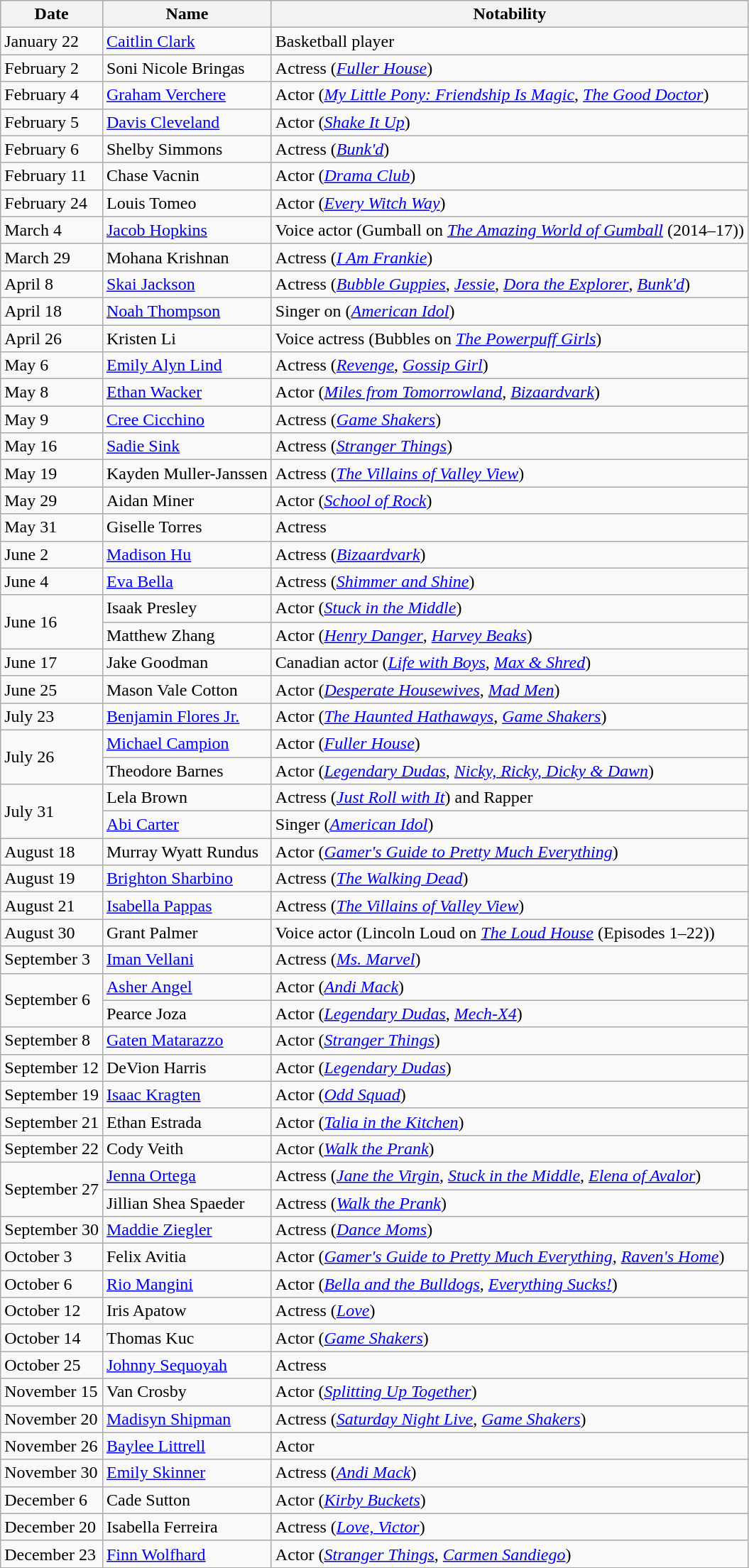<table class="wikitable">
<tr ">
<th>Date</th>
<th>Name</th>
<th>Notability</th>
</tr>
<tr>
<td>January 22</td>
<td><a href='#'>Caitlin Clark</a></td>
<td>Basketball player</td>
</tr>
<tr>
<td>February 2</td>
<td>Soni Nicole Bringas</td>
<td>Actress (<em><a href='#'>Fuller House</a></em>)</td>
</tr>
<tr>
<td>February 4</td>
<td><a href='#'>Graham Verchere</a></td>
<td>Actor (<em><a href='#'>My Little Pony: Friendship Is Magic</a></em>, <em><a href='#'>The Good Doctor</a></em>)</td>
</tr>
<tr>
<td>February 5</td>
<td><a href='#'>Davis Cleveland</a></td>
<td>Actor (<em><a href='#'>Shake It Up</a></em>)</td>
</tr>
<tr>
<td>February 6</td>
<td>Shelby Simmons</td>
<td>Actress (<em><a href='#'>Bunk'd</a></em>)</td>
</tr>
<tr>
<td>February 11</td>
<td>Chase Vacnin</td>
<td>Actor (<em><a href='#'>Drama Club</a></em>)</td>
</tr>
<tr>
<td>February 24</td>
<td>Louis Tomeo</td>
<td>Actor (<em><a href='#'>Every Witch Way</a></em>)</td>
</tr>
<tr>
<td>March 4</td>
<td><a href='#'>Jacob Hopkins</a></td>
<td>Voice actor (Gumball on <em><a href='#'>The Amazing World of Gumball</a></em> (2014–17))</td>
</tr>
<tr>
<td>March 29</td>
<td>Mohana Krishnan</td>
<td>Actress (<em><a href='#'>I Am Frankie</a></em>)</td>
</tr>
<tr>
<td>April 8</td>
<td><a href='#'>Skai Jackson</a></td>
<td>Actress (<em><a href='#'>Bubble Guppies</a></em>, <em><a href='#'>Jessie</a></em>, <em><a href='#'>Dora the Explorer</a></em>, <em><a href='#'>Bunk'd</a></em>)</td>
</tr>
<tr>
<td>April 18</td>
<td><a href='#'>Noah Thompson</a></td>
<td>Singer on (<em><a href='#'>American Idol</a></em>)</td>
</tr>
<tr>
<td>April 26</td>
<td>Kristen Li</td>
<td>Voice actress (Bubbles on <em><a href='#'>The Powerpuff Girls</a></em>)</td>
</tr>
<tr>
<td>May 6</td>
<td><a href='#'>Emily Alyn Lind</a></td>
<td>Actress (<em><a href='#'>Revenge</a></em>, <em><a href='#'>Gossip Girl</a></em>)</td>
</tr>
<tr>
<td>May 8</td>
<td><a href='#'>Ethan Wacker</a></td>
<td>Actor (<em><a href='#'>Miles from Tomorrowland</a></em>, <em><a href='#'>Bizaardvark</a></em>)</td>
</tr>
<tr>
<td>May 9</td>
<td><a href='#'>Cree Cicchino</a></td>
<td>Actress (<em><a href='#'>Game Shakers</a></em>)</td>
</tr>
<tr>
<td>May 16</td>
<td><a href='#'>Sadie Sink</a></td>
<td>Actress (<em><a href='#'>Stranger Things</a></em>)</td>
</tr>
<tr>
<td>May 19</td>
<td>Kayden Muller-Janssen</td>
<td>Actress (<em><a href='#'>The Villains of Valley View</a></em>)</td>
</tr>
<tr>
<td>May 29</td>
<td>Aidan Miner</td>
<td>Actor (<em><a href='#'>School of Rock</a></em>)</td>
</tr>
<tr>
<td>May 31</td>
<td>Giselle Torres</td>
<td>Actress</td>
</tr>
<tr>
<td>June 2</td>
<td><a href='#'>Madison Hu</a></td>
<td>Actress (<em><a href='#'>Bizaardvark</a></em>)</td>
</tr>
<tr>
<td>June 4</td>
<td><a href='#'>Eva Bella</a></td>
<td>Actress (<em><a href='#'>Shimmer and Shine</a></em>)</td>
</tr>
<tr>
<td rowspan="2">June 16</td>
<td>Isaak Presley</td>
<td>Actor (<em><a href='#'>Stuck in the Middle</a></em>)</td>
</tr>
<tr>
<td>Matthew Zhang</td>
<td>Actor (<em><a href='#'>Henry Danger</a></em>, <em><a href='#'>Harvey Beaks</a></em>)</td>
</tr>
<tr>
<td>June 17</td>
<td>Jake Goodman</td>
<td>Canadian actor (<em><a href='#'>Life with Boys</a></em>, <em><a href='#'>Max & Shred</a></em>)</td>
</tr>
<tr>
<td>June 25</td>
<td>Mason Vale Cotton</td>
<td>Actor (<em><a href='#'>Desperate Housewives</a></em>, <em><a href='#'>Mad Men</a></em>)</td>
</tr>
<tr>
<td>July 23</td>
<td><a href='#'>Benjamin Flores Jr.</a></td>
<td>Actor (<em><a href='#'>The Haunted Hathaways</a></em>, <em><a href='#'>Game Shakers</a></em>)</td>
</tr>
<tr>
<td rowspan="2">July 26</td>
<td><a href='#'>Michael Campion</a></td>
<td>Actor (<em><a href='#'>Fuller House</a></em>)</td>
</tr>
<tr>
<td>Theodore Barnes</td>
<td>Actor (<em><a href='#'>Legendary Dudas</a></em>, <em><a href='#'>Nicky, Ricky, Dicky & Dawn</a></em>)</td>
</tr>
<tr>
<td rowspan="2">July 31</td>
<td>Lela Brown</td>
<td>Actress (<em><a href='#'>Just Roll with It</a></em>) and Rapper</td>
</tr>
<tr>
<td><a href='#'>Abi Carter</a></td>
<td>Singer (<em><a href='#'>American Idol</a></em>)</td>
</tr>
<tr>
<td>August 18</td>
<td>Murray Wyatt Rundus</td>
<td>Actor (<em><a href='#'>Gamer's Guide to Pretty Much Everything</a></em>)</td>
</tr>
<tr>
<td>August 19</td>
<td><a href='#'>Brighton Sharbino</a></td>
<td>Actress (<em><a href='#'>The Walking Dead</a></em>)</td>
</tr>
<tr>
<td>August 21</td>
<td><a href='#'>Isabella Pappas</a></td>
<td>Actress (<em><a href='#'>The Villains of Valley View</a></em>)</td>
</tr>
<tr>
<td>August 30</td>
<td>Grant Palmer</td>
<td>Voice actor (Lincoln Loud on <em><a href='#'>The Loud House</a></em> (Episodes 1–22))</td>
</tr>
<tr>
<td>September 3</td>
<td><a href='#'>Iman Vellani</a></td>
<td>Actress (<em><a href='#'>Ms. Marvel</a></em>)</td>
</tr>
<tr>
<td rowspan="2">September 6</td>
<td><a href='#'>Asher Angel</a></td>
<td>Actor (<em><a href='#'>Andi Mack</a></em>)</td>
</tr>
<tr>
<td>Pearce Joza</td>
<td>Actor (<em><a href='#'>Legendary Dudas</a></em>, <em><a href='#'>Mech-X4</a></em>)</td>
</tr>
<tr>
<td>September 8</td>
<td><a href='#'>Gaten Matarazzo</a></td>
<td>Actor (<em><a href='#'>Stranger Things</a></em>)</td>
</tr>
<tr>
<td>September 12</td>
<td>DeVion Harris</td>
<td>Actor (<em><a href='#'>Legendary Dudas</a></em>)</td>
</tr>
<tr>
<td>September 19</td>
<td><a href='#'>Isaac Kragten</a></td>
<td>Actor (<em><a href='#'>Odd Squad</a></em>)</td>
</tr>
<tr>
<td>September 21</td>
<td>Ethan Estrada</td>
<td>Actor (<em><a href='#'>Talia in the Kitchen</a></em>)</td>
</tr>
<tr>
<td>September 22</td>
<td>Cody Veith</td>
<td>Actor (<em><a href='#'>Walk the Prank</a></em>)</td>
</tr>
<tr>
<td rowspan="2">September 27</td>
<td><a href='#'>Jenna Ortega</a></td>
<td>Actress (<em><a href='#'>Jane the Virgin</a></em>, <em><a href='#'>Stuck in the Middle</a></em>, <em><a href='#'>Elena of Avalor</a></em>)</td>
</tr>
<tr>
<td>Jillian Shea Spaeder</td>
<td>Actress (<em><a href='#'>Walk the Prank</a></em>)</td>
</tr>
<tr>
<td>September 30</td>
<td><a href='#'>Maddie Ziegler</a></td>
<td>Actress (<em><a href='#'>Dance Moms</a></em>)</td>
</tr>
<tr>
<td>October 3</td>
<td>Felix Avitia</td>
<td>Actor (<em><a href='#'>Gamer's Guide to Pretty Much Everything</a></em>, <em><a href='#'>Raven's Home</a></em>)</td>
</tr>
<tr>
<td>October 6</td>
<td><a href='#'>Rio Mangini</a></td>
<td>Actor (<em><a href='#'>Bella and the Bulldogs</a></em>, <em><a href='#'>Everything Sucks!</a></em>)</td>
</tr>
<tr>
<td>October 12</td>
<td>Iris Apatow</td>
<td>Actress (<em><a href='#'>Love</a></em>)</td>
</tr>
<tr>
<td>October 14</td>
<td>Thomas Kuc</td>
<td>Actor (<em><a href='#'>Game Shakers</a></em>)</td>
</tr>
<tr>
<td>October 25</td>
<td><a href='#'>Johnny Sequoyah</a></td>
<td>Actress</td>
</tr>
<tr>
<td>November 15</td>
<td>Van Crosby</td>
<td>Actor (<em><a href='#'>Splitting Up Together</a></em>)</td>
</tr>
<tr>
<td>November 20</td>
<td><a href='#'>Madisyn Shipman</a></td>
<td>Actress (<em><a href='#'>Saturday Night Live</a></em>, <em><a href='#'>Game Shakers</a></em>)</td>
</tr>
<tr>
<td>November 26</td>
<td><a href='#'>Baylee Littrell</a></td>
<td>Actor</td>
</tr>
<tr>
<td>November 30</td>
<td><a href='#'>Emily Skinner</a></td>
<td>Actress (<em><a href='#'>Andi Mack</a></em>)</td>
</tr>
<tr>
<td>December 6</td>
<td>Cade Sutton</td>
<td>Actor (<em><a href='#'>Kirby Buckets</a></em>)</td>
</tr>
<tr>
<td>December 20</td>
<td>Isabella Ferreira</td>
<td>Actress (<em><a href='#'>Love, Victor</a></em>)</td>
</tr>
<tr>
<td>December 23</td>
<td><a href='#'>Finn Wolfhard</a></td>
<td>Actor (<em><a href='#'>Stranger Things</a></em>, <em><a href='#'>Carmen Sandiego</a></em>)</td>
</tr>
</table>
